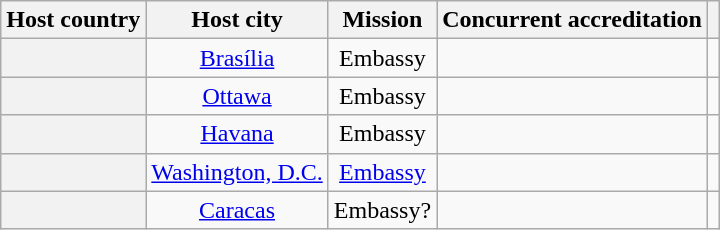<table class="wikitable plainrowheaders" style="text-align:center;">
<tr>
<th scope="col">Host country</th>
<th scope="col">Host city</th>
<th scope="col">Mission</th>
<th scope="col">Concurrent accreditation</th>
<th scope="col"></th>
</tr>
<tr>
<th scope="row"></th>
<td><a href='#'>Brasília</a></td>
<td>Embassy</td>
<td></td>
<td></td>
</tr>
<tr>
<th scope="row"></th>
<td><a href='#'>Ottawa</a></td>
<td>Embassy</td>
<td></td>
<td></td>
</tr>
<tr>
<th scope="row"></th>
<td><a href='#'>Havana</a></td>
<td>Embassy</td>
<td></td>
<td></td>
</tr>
<tr>
<th scope="row"></th>
<td><a href='#'>Washington, D.C.</a></td>
<td><a href='#'>Embassy</a></td>
<td></td>
<td></td>
</tr>
<tr>
<th scope="row"></th>
<td><a href='#'>Caracas</a></td>
<td>Embassy?</td>
<td></td>
<td></td>
</tr>
</table>
